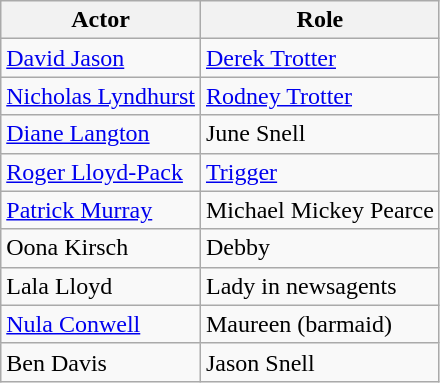<table class="wikitable">
<tr>
<th>Actor</th>
<th>Role</th>
</tr>
<tr>
<td><a href='#'>David Jason</a></td>
<td><a href='#'>Derek Trotter</a></td>
</tr>
<tr>
<td><a href='#'>Nicholas Lyndhurst</a></td>
<td><a href='#'>Rodney Trotter</a></td>
</tr>
<tr>
<td><a href='#'>Diane Langton</a></td>
<td>June Snell</td>
</tr>
<tr>
<td><a href='#'>Roger Lloyd-Pack</a></td>
<td><a href='#'>Trigger</a></td>
</tr>
<tr>
<td><a href='#'>Patrick Murray</a></td>
<td>Michael Mickey Pearce</td>
</tr>
<tr>
<td>Oona Kirsch</td>
<td>Debby</td>
</tr>
<tr>
<td>Lala Lloyd</td>
<td>Lady in newsagents</td>
</tr>
<tr>
<td><a href='#'>Nula Conwell</a></td>
<td>Maureen (barmaid)</td>
</tr>
<tr>
<td>Ben Davis</td>
<td>Jason Snell</td>
</tr>
</table>
